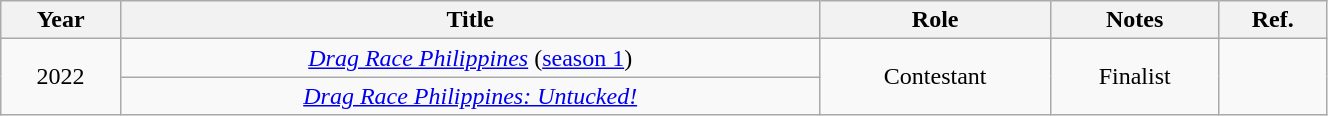<table class="wikitable" style="text-align:center; width:70%">
<tr>
<th>Year</th>
<th>Title</th>
<th>Role</th>
<th>Notes</th>
<th>Ref.</th>
</tr>
<tr>
<td rowspan="2">2022</td>
<td><em><a href='#'>Drag Race Philippines</a></em> (<a href='#'>season 1</a>)</td>
<td rowspan="2">Contestant</td>
<td rowspan="2">Finalist</td>
<td rowspan="2"></td>
</tr>
<tr>
<td><em><a href='#'>Drag Race Philippines: Untucked!</a></em></td>
</tr>
</table>
